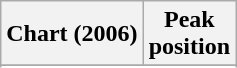<table class="wikitable sortable plainrowheaders" style="text-align:center">
<tr>
<th scope="col">Chart (2006)</th>
<th scope="col">Peak<br> position</th>
</tr>
<tr>
</tr>
<tr>
</tr>
<tr>
</tr>
</table>
